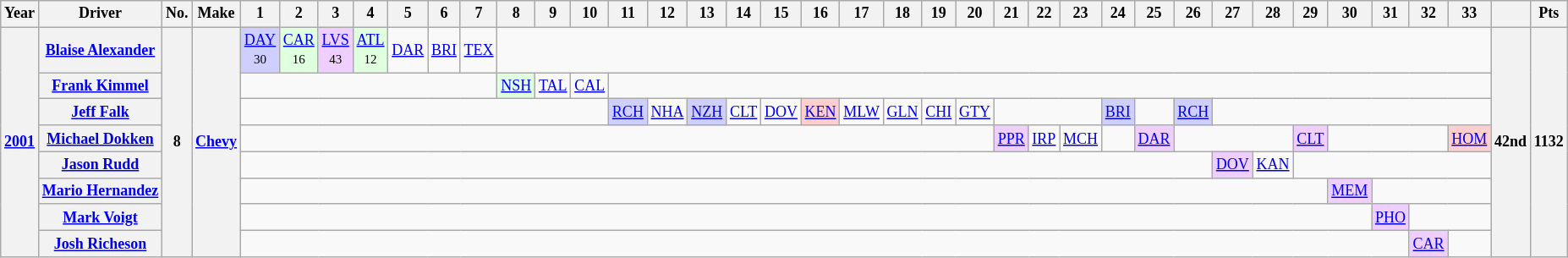<table class="wikitable" style="text-align:center; font-size:75%">
<tr>
<th>Year</th>
<th>Driver</th>
<th>No.</th>
<th>Make</th>
<th>1</th>
<th>2</th>
<th>3</th>
<th>4</th>
<th>5</th>
<th>6</th>
<th>7</th>
<th>8</th>
<th>9</th>
<th>10</th>
<th>11</th>
<th>12</th>
<th>13</th>
<th>14</th>
<th>15</th>
<th>16</th>
<th>17</th>
<th>18</th>
<th>19</th>
<th>20</th>
<th>21</th>
<th>22</th>
<th>23</th>
<th>24</th>
<th>25</th>
<th>26</th>
<th>27</th>
<th>28</th>
<th>29</th>
<th>30</th>
<th>31</th>
<th>32</th>
<th>33</th>
<th></th>
<th>Pts</th>
</tr>
<tr>
<th rowspan=8><a href='#'>2001</a></th>
<th><a href='#'>Blaise Alexander</a></th>
<th rowspan=8>8</th>
<th rowspan=8><a href='#'>Chevy</a></th>
<td style="background:#CFCFFF;"><a href='#'>DAY</a><br><small>30</small></td>
<td style="background:#DFFFDF;"><a href='#'>CAR</a><br><small>16</small></td>
<td style="background:#EFCFFF;"><a href='#'>LVS</a><br><small>43</small></td>
<td style="background:#DFFFDF;"><a href='#'>ATL</a><br><small>12</small></td>
<td><a href='#'>DAR</a></td>
<td><a href='#'>BRI</a></td>
<td><a href='#'>TEX</a></td>
<td colspan=26></td>
<th rowspan=8>42nd</th>
<th rowspan=8>1132</th>
</tr>
<tr>
<th><a href='#'>Frank Kimmel</a></th>
<td colspan=7></td>
<td style="background:#DFFFDF;"><a href='#'>NSH</a><br></td>
<td><a href='#'>TAL</a></td>
<td><a href='#'>CAL</a></td>
<td colspan=23></td>
</tr>
<tr>
<th><a href='#'>Jeff Falk</a></th>
<td colspan=10></td>
<td style="background:#CFCFFF;"><a href='#'>RCH</a><br></td>
<td><a href='#'>NHA</a></td>
<td style="background:#CFCFFF;"><a href='#'>NZH</a><br></td>
<td><a href='#'>CLT</a></td>
<td><a href='#'>DOV</a></td>
<td style="background:#FFCFCF;"><a href='#'>KEN</a><br></td>
<td><a href='#'>MLW</a></td>
<td><a href='#'>GLN</a></td>
<td><a href='#'>CHI</a></td>
<td><a href='#'>GTY</a></td>
<td colspan=3></td>
<td style="background:#CFCFFF;"><a href='#'>BRI</a><br></td>
<td></td>
<td style="background:#CFCFFF;"><a href='#'>RCH</a><br></td>
<td colspan=7></td>
</tr>
<tr>
<th><a href='#'>Michael Dokken</a></th>
<td colspan=20></td>
<td style="background:#EFCFFF;"><a href='#'>PPR</a><br></td>
<td><a href='#'>IRP</a></td>
<td><a href='#'>MCH</a></td>
<td></td>
<td style="background:#EFCFFF;"><a href='#'>DAR</a><br></td>
<td colspan=3></td>
<td style="background:#EFCFFF;"><a href='#'>CLT</a><br></td>
<td colspan=3></td>
<td style="background:#FFCFCF;"><a href='#'>HOM</a><br></td>
</tr>
<tr>
<th><a href='#'>Jason Rudd</a></th>
<td colspan=26></td>
<td style="background:#EFCFFF;"><a href='#'>DOV</a><br></td>
<td><a href='#'>KAN</a></td>
<td colspan=5></td>
</tr>
<tr>
<th><a href='#'>Mario Hernandez</a></th>
<td colspan=29></td>
<td style="background:#EFCFFF;"><a href='#'>MEM</a><br></td>
<td colspan=3></td>
</tr>
<tr>
<th><a href='#'>Mark Voigt</a></th>
<td colspan=30></td>
<td style="background:#EFCFFF;"><a href='#'>PHO</a><br></td>
<td colspan=2></td>
</tr>
<tr>
<th><a href='#'>Josh Richeson</a></th>
<td colspan=31></td>
<td style="background:#EFCFFF;"><a href='#'>CAR</a><br></td>
<td></td>
</tr>
</table>
